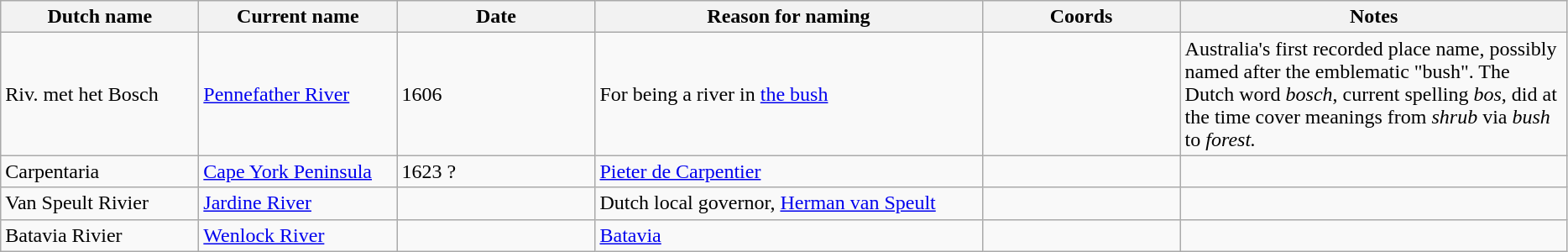<table class="wikitable">
<tr>
<th width="150">Dutch name</th>
<th width="150">Current name</th>
<th width="150">Date</th>
<th width="300">Reason for naming</th>
<th width="150">Coords</th>
<th width="300">Notes</th>
</tr>
<tr>
<td>Riv. met het Bosch</td>
<td><a href='#'>Pennefather River</a></td>
<td>1606</td>
<td>For being a river in <a href='#'>the bush</a></td>
<td></td>
<td>Australia's first recorded place name, possibly named after the emblematic "bush". The Dutch word <em>bosch</em>, current spelling <em>bos</em>, did at the time cover meanings from <em>shrub</em> via <em>bush</em> to <em>forest.</em></td>
</tr>
<tr>
<td>Carpentaria</td>
<td><a href='#'>Cape York Peninsula</a></td>
<td>1623 ?</td>
<td><a href='#'>Pieter de Carpentier</a></td>
<td></td>
<td></td>
</tr>
<tr>
<td>Van Speult Rivier</td>
<td><a href='#'>Jardine River</a></td>
<td></td>
<td>Dutch local governor, <a href='#'>Herman van Speult</a></td>
<td></td>
<td></td>
</tr>
<tr>
<td>Batavia Rivier</td>
<td><a href='#'>Wenlock River</a></td>
<td></td>
<td><a href='#'>Batavia</a></td>
<td></td>
<td></td>
</tr>
</table>
